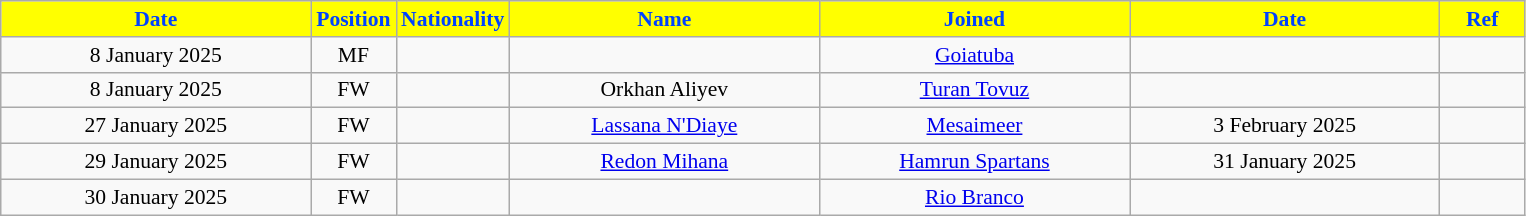<table class="wikitable"  style="text-align:center; font-size:90%; ">
<tr>
<th style="background:#FFFF00; color:#0042ff; width:200px;">Date</th>
<th style="background:#FFFF00; color:#0042ff; width:50px;">Position</th>
<th style="background:#FFFF00; color:#0042ff; width:50px;">Nationality</th>
<th style="background:#FFFF00; color:#0042ff; width:200px;">Name</th>
<th style="background:#FFFF00; color:#0042ff; width:200px;">Joined</th>
<th style="background:#FFFF00; color:#0042ff; width:200px;">Date</th>
<th style="background:#FFFF00; color:#0042ff; width:50px;">Ref</th>
</tr>
<tr>
<td>8 January 2025</td>
<td>MF</td>
<td></td>
<td></td>
<td><a href='#'>Goiatuba</a></td>
<td></td>
<td></td>
</tr>
<tr>
<td>8 January 2025</td>
<td>FW</td>
<td></td>
<td>Orkhan Aliyev</td>
<td><a href='#'>Turan Tovuz</a></td>
<td></td>
<td></td>
</tr>
<tr>
<td>27 January 2025</td>
<td>FW</td>
<td></td>
<td><a href='#'>Lassana N'Diaye</a></td>
<td><a href='#'>Mesaimeer</a></td>
<td>3 February 2025</td>
<td></td>
</tr>
<tr>
<td>29 January 2025</td>
<td>FW</td>
<td></td>
<td><a href='#'>Redon Mihana</a></td>
<td><a href='#'>Hamrun Spartans</a></td>
<td>31 January 2025</td>
<td></td>
</tr>
<tr>
<td>30 January 2025</td>
<td>FW</td>
<td></td>
<td></td>
<td><a href='#'>Rio Branco</a></td>
<td></td>
<td></td>
</tr>
</table>
